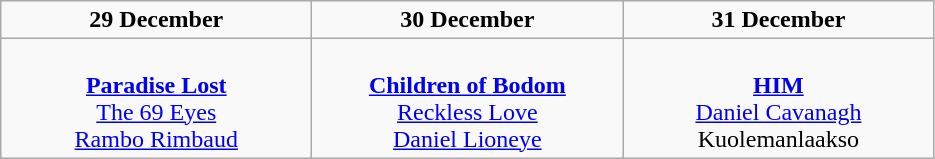<table class="wikitable">
<tr>
<td colspan="1" style="text-align:center;"><strong>29 December</strong> <br></td>
<td colspan="1" style="text-align:center;"><strong>30 December</strong> <br></td>
<td colspan="1" style="text-align:center;"><strong>31 December</strong> <br></td>
</tr>
<tr>
<td style="text-align:center; vertical-align:top; width:200px;"><br><strong><a href='#'>Paradise Lost</a></strong><br>
<a href='#'>The 69 Eyes</a><br>
<a href='#'>Rambo Rimbaud</a><br></td>
<td style="text-align:center; vertical-align:top; width:200px;"><br><strong><a href='#'>Children of Bodom</a></strong><br>
<a href='#'>Reckless Love</a><br>
<a href='#'>Daniel Lioneye</a><br></td>
<td style="text-align:center; vertical-align:top; width:200px;"><br><strong><a href='#'>HIM</a></strong><br>
<a href='#'>Daniel Cavanagh</a><br>
Kuolemanlaakso<br></td>
</tr>
</table>
